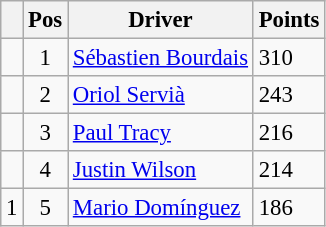<table class="wikitable" style="font-size: 95%;">
<tr>
<th></th>
<th>Pos</th>
<th>Driver</th>
<th>Points</th>
</tr>
<tr>
<td align="left"></td>
<td align="center">1</td>
<td> <a href='#'>Sébastien Bourdais</a></td>
<td align="left">310</td>
</tr>
<tr>
<td align="left"></td>
<td align="center">2</td>
<td> <a href='#'>Oriol Servià</a></td>
<td align="left">243</td>
</tr>
<tr>
<td align="left"></td>
<td align="center">3</td>
<td> <a href='#'>Paul Tracy</a></td>
<td align="left">216</td>
</tr>
<tr>
<td align="left"></td>
<td align="center">4</td>
<td> <a href='#'>Justin Wilson</a></td>
<td align="left">214</td>
</tr>
<tr>
<td align="left"> 1</td>
<td align="center">5</td>
<td> <a href='#'>Mario Domínguez</a></td>
<td align="left">186</td>
</tr>
</table>
